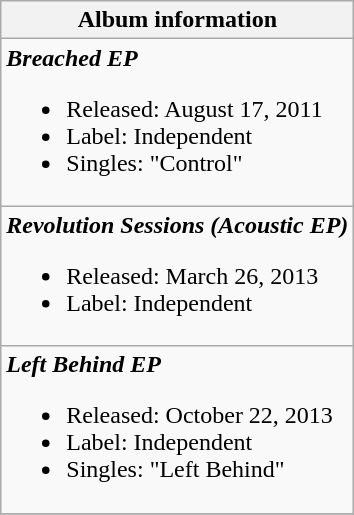<table class="wikitable">
<tr>
<th align="left">Album information</th>
</tr>
<tr>
<td align="left"><strong><em>Breached EP</em></strong><br><ul><li>Released: August 17, 2011</li><li>Label: Independent</li><li>Singles: "Control"</li></ul></td>
</tr>
<tr>
<td align="left"><strong><em>Revolution Sessions (Acoustic EP)</em></strong><br><ul><li>Released: March 26, 2013</li><li>Label: Independent</li></ul></td>
</tr>
<tr>
<td align="left"><strong><em>Left Behind EP</em></strong><br><ul><li>Released: October 22, 2013</li><li>Label: Independent</li><li>Singles: "Left Behind"</li></ul></td>
</tr>
<tr>
</tr>
</table>
